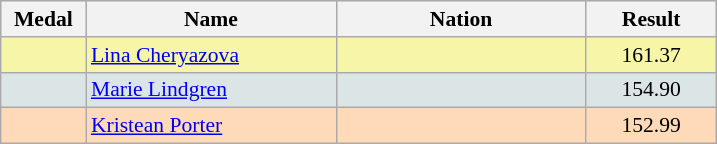<table class=wikitable style="border:1px solid #AAAAAA;font-size:90%">
<tr bgcolor="#E4E4E4">
<th width=50>Medal</th>
<th width=160>Name</th>
<th width=160>Nation</th>
<th width=80>Result</th>
</tr>
<tr bgcolor="#F7F6A8">
<td align="center"></td>
<td><a href='#'>Lina Cheryazova</a></td>
<td></td>
<td align="center">161.37</td>
</tr>
<tr bgcolor="#DCE5E5">
<td align="center"></td>
<td><a href='#'>Marie Lindgren</a></td>
<td></td>
<td align="center">154.90</td>
</tr>
<tr bgcolor="#FFDAB9">
<td align="center"></td>
<td><a href='#'>Kristean Porter</a></td>
<td></td>
<td align="center">152.99</td>
</tr>
</table>
